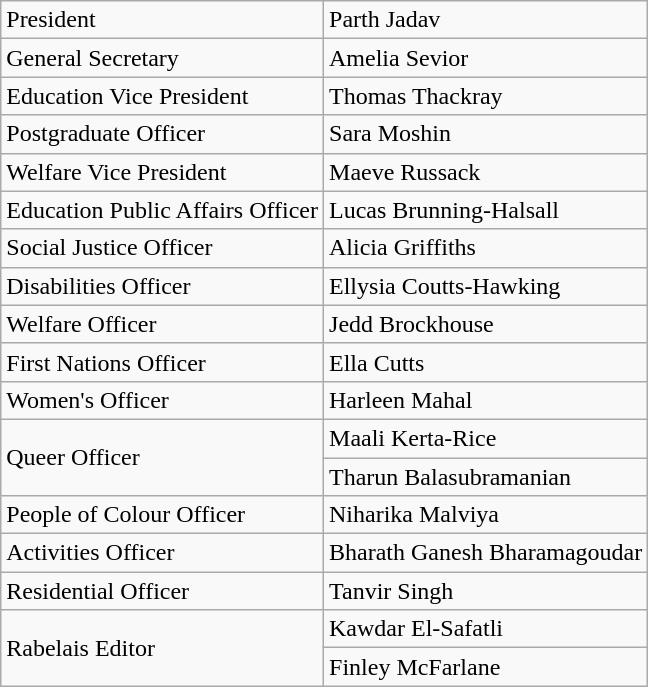<table class="wikitable">
<tr>
<td>President</td>
<td>Parth Jadav</td>
</tr>
<tr>
<td>General Secretary</td>
<td>Amelia Sevior</td>
</tr>
<tr>
<td>Education Vice President</td>
<td>Thomas Thackray</td>
</tr>
<tr>
<td>Postgraduate Officer</td>
<td>Sara Moshin</td>
</tr>
<tr>
<td>Welfare Vice President</td>
<td>Maeve Russack</td>
</tr>
<tr>
<td>Education Public Affairs Officer</td>
<td>Lucas Brunning-Halsall</td>
</tr>
<tr>
<td>Social Justice Officer</td>
<td>Alicia Griffiths</td>
</tr>
<tr>
<td>Disabilities Officer</td>
<td>Ellysia Coutts-Hawking</td>
</tr>
<tr>
<td>Welfare Officer</td>
<td>Jedd Brockhouse</td>
</tr>
<tr>
<td>First Nations Officer</td>
<td>Ella Cutts</td>
</tr>
<tr>
<td>Women's Officer</td>
<td>Harleen Mahal</td>
</tr>
<tr>
<td rowspan="2">Queer Officer</td>
<td>Maali Kerta-Rice</td>
</tr>
<tr>
<td>Tharun Balasubramanian</td>
</tr>
<tr>
<td>People of Colour Officer</td>
<td>Niharika Malviya</td>
</tr>
<tr>
<td>Activities Officer</td>
<td>Bharath Ganesh Bharamagoudar</td>
</tr>
<tr>
<td>Residential Officer</td>
<td>Tanvir Singh</td>
</tr>
<tr>
<td rowspan="2">Rabelais Editor</td>
<td>Kawdar El-Safatli</td>
</tr>
<tr>
<td>Finley McFarlane</td>
</tr>
</table>
